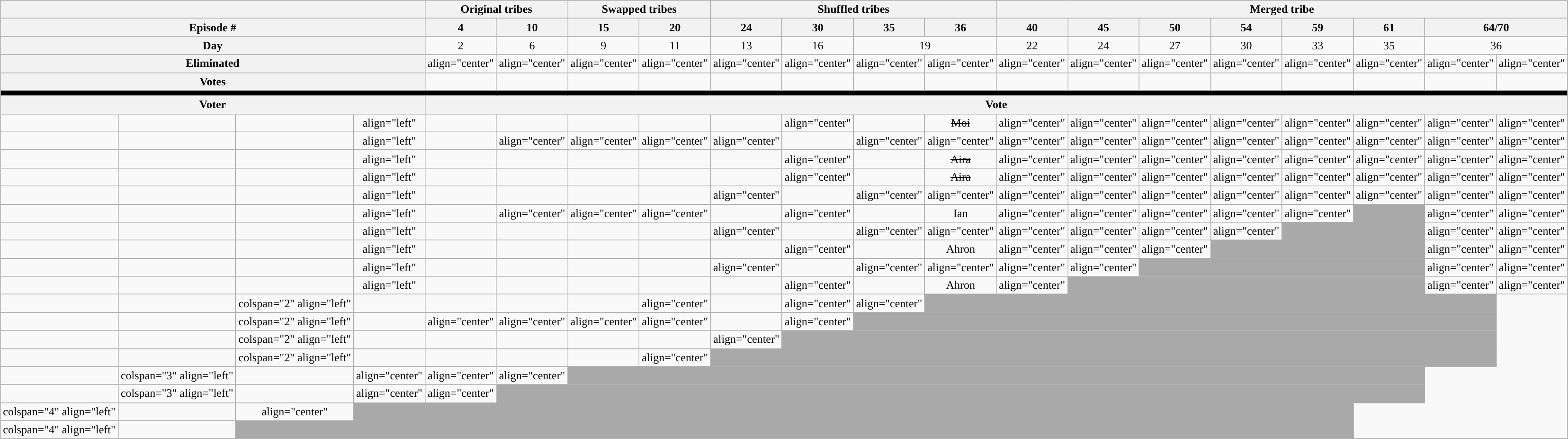<table class="wikitable" style="text-align:center; white-space:nowrap; width:100%">
<tr>
<th colspan=4></th>
<th align="center" colspan=2>Original tribes</th>
<th align="center" colspan=2>Swapped tribes</th>
<th align="center" colspan=4>Shuffled tribes</th>
<th align="center" colspan=11>Merged tribe</th>
</tr>
<tr>
<th align="center" colspan="4">Episode #</th>
<th align="center">4</th>
<th align="center">10</th>
<th align="center">15</th>
<th align="center">20</th>
<th align="center">24</th>
<th align="center">30</th>
<th align="center">35</th>
<th align="center">36</th>
<th align="center">40</th>
<th align="center">45</th>
<th align="center">50</th>
<th align="center">54</th>
<th align="center">59</th>
<th align="center">61</th>
<th align="center" colspan=2>64/70</th>
</tr>
<tr>
<th align="center" colspan="4">Day</th>
<td align="center">2</td>
<td align="center">6</td>
<td align="center">9</td>
<td align="center">11</td>
<td align="center">13</td>
<td align="center">16</td>
<td align="center" colspan=2>19</td>
<td align="center">22</td>
<td align="center">24</td>
<td align="center">27</td>
<td align="center">30</td>
<td align="center">33</td>
<td align="center">35</td>
<td align="center" colspan=2>36</td>
</tr>
<tr>
<th align="center" colspan="4">Eliminated</th>
<td>align="center" </td>
<td>align="center" </td>
<td>align="center" </td>
<td>align="center" </td>
<td>align="center" </td>
<td>align="center" </td>
<td>align="center" </td>
<td>align="center" </td>
<td>align="center" </td>
<td>align="center" </td>
<td>align="center" </td>
<td>align="center" </td>
<td>align="center" </td>
<td>align="center" </td>
<td>align="center" </td>
<td>align="center" </td>
</tr>
<tr>
<th align="center" colspan="4">Votes</th>
<td></td>
<td></td>
<td></td>
<td></td>
<td></td>
<td></td>
<td></td>
<td></td>
<td></td>
<td></td>
<td></td>
<td></td>
<td></td>
<td></td>
<td></td>
<td></td>
</tr>
<tr>
<td colspan="20" bgcolor="black"></td>
</tr>
<tr>
<th colspan="4">Voter</th>
<th align="center" colspan=16>Vote</th>
</tr>
<tr>
<td></td>
<td></td>
<td></td>
<td>align="left" </td>
<td></td>
<td></td>
<td></td>
<td></td>
<td></td>
<td>align="center" </td>
<td></td>
<td align="center"><span><s>Moi</s></span></td>
<td>align="center" </td>
<td>align="center" </td>
<td>align="center" </td>
<td>align="center" </td>
<td>align="center" </td>
<td>align="center" </td>
<td>align="center" </td>
<td>align="center" </td>
</tr>
<tr>
<td></td>
<td></td>
<td></td>
<td>align="left" </td>
<td></td>
<td>align="center" </td>
<td>align="center" </td>
<td>align="center" </td>
<td>align="center" </td>
<td></td>
<td>align="center" </td>
<td>align="center" </td>
<td>align="center" </td>
<td>align="center" </td>
<td>align="center" </td>
<td>align="center" </td>
<td>align="center" </td>
<td>align="center" </td>
<td>align="center" </td>
<td>align="center" </td>
</tr>
<tr>
<td></td>
<td></td>
<td></td>
<td>align="left" </td>
<td></td>
<td></td>
<td></td>
<td></td>
<td></td>
<td>align="center" </td>
<td></td>
<td align="center"><span><s>Aira</s></span></td>
<td>align="center" </td>
<td>align="center" </td>
<td>align="center" </td>
<td>align="center" </td>
<td>align="center" </td>
<td>align="center" </td>
<td>align="center" </td>
<td>align="center" </td>
</tr>
<tr>
<td></td>
<td></td>
<td></td>
<td>align="left" </td>
<td></td>
<td></td>
<td></td>
<td></td>
<td></td>
<td>align="center" </td>
<td></td>
<td align="center"><span><s>Aira</s></span></td>
<td>align="center" </td>
<td>align="center" </td>
<td>align="center" </td>
<td>align="center" </td>
<td>align="center" </td>
<td>align="center" </td>
<td>align="center" </td>
<td>align="center" </td>
</tr>
<tr>
<td></td>
<td></td>
<td></td>
<td>align="left" </td>
<td></td>
<td></td>
<td></td>
<td></td>
<td>align="center" </td>
<td></td>
<td>align="center" </td>
<td>align="center" </td>
<td>align="center" </td>
<td>align="center" </td>
<td>align="center" </td>
<td>align="center" </td>
<td>align="center" </td>
<td>align="center" </td>
<td>align="center" </td>
<td>align="center" </td>
</tr>
<tr>
<td></td>
<td></td>
<td></td>
<td>align="left" </td>
<td></td>
<td>align="center" </td>
<td>align="center" </td>
<td>align="center" </td>
<td></td>
<td>align="center" </td>
<td></td>
<td align="center"><span>Ian</span></td>
<td>align="center" </td>
<td>align="center" </td>
<td>align="center" </td>
<td>align="center" </td>
<td>align="center" </td>
<td colspan=1 bgcolor="darkgray"></td>
<td>align="center" </td>
<td>align="center" </td>
</tr>
<tr>
<td></td>
<td></td>
<td></td>
<td>align="left" </td>
<td></td>
<td></td>
<td></td>
<td></td>
<td>align="center" </td>
<td></td>
<td>align="center" </td>
<td>align="center" </td>
<td>align="center" </td>
<td>align="center" </td>
<td>align="center" </td>
<td>align="center" </td>
<td colspan=2 bgcolor="darkgray"></td>
<td>align="center" </td>
<td>align="center" </td>
</tr>
<tr>
<td></td>
<td></td>
<td></td>
<td>align="left" </td>
<td></td>
<td></td>
<td></td>
<td></td>
<td></td>
<td>align="center" </td>
<td></td>
<td align="center"><span>Ahron</span></td>
<td>align="center" </td>
<td>align="center" </td>
<td>align="center" </td>
<td colspan=3 bgcolor="darkgray"></td>
<td>align="center" </td>
<td>align="center" </td>
</tr>
<tr>
<td></td>
<td></td>
<td></td>
<td>align="left" </td>
<td></td>
<td></td>
<td></td>
<td></td>
<td>align="center" </td>
<td></td>
<td>align="center" </td>
<td>align="center" </td>
<td>align="center" </td>
<td>align="center" </td>
<td colspan=4 bgcolor="darkgray"></td>
<td>align="center" </td>
<td>align="center" </td>
</tr>
<tr>
<td></td>
<td></td>
<td></td>
<td>align="left" </td>
<td></td>
<td></td>
<td></td>
<td></td>
<td></td>
<td>align="center" </td>
<td></td>
<td align="center"><span>Ahron</span></td>
<td>align="center" </td>
<td colspan=5 bgcolor="darkgray"></td>
<td>align="center" </td>
<td>align="center" </td>
</tr>
<tr>
<td></td>
<td></td>
<td>colspan="2" align="left" </td>
<td></td>
<td></td>
<td></td>
<td></td>
<td>align="center" </td>
<td></td>
<td>align="center" </td>
<td>align="center" </td>
<td colspan=8 bgcolor="darkgray"></td>
</tr>
<tr>
<td></td>
<td></td>
<td>colspan="2" align="left" </td>
<td></td>
<td>align="center" </td>
<td>align="center" </td>
<td>align="center" </td>
<td>align="center" </td>
<td></td>
<td>align="center" </td>
<td colspan=9 bgcolor="darkgray"></td>
</tr>
<tr>
<td></td>
<td></td>
<td>colspan="2" align="left" </td>
<td></td>
<td></td>
<td></td>
<td></td>
<td></td>
<td>align="center" </td>
<td colspan=10 bgcolor="darkgray"></td>
</tr>
<tr>
<td></td>
<td></td>
<td>colspan="2" align="left" </td>
<td></td>
<td></td>
<td></td>
<td></td>
<td>align="center" </td>
<td colspan=11 bgcolor="darkgray"></td>
</tr>
<tr>
<td></td>
<td>colspan="3" align="left" </td>
<td></td>
<td>align="center" </td>
<td>align="center" </td>
<td>align="center" </td>
<td colspan=12 bgcolor="darkgray"></td>
</tr>
<tr>
<td></td>
<td>colspan="3" align="left" </td>
<td></td>
<td>align="center" </td>
<td>align="center" </td>
<td colspan=13 bgcolor="darkgray"></td>
</tr>
<tr>
<td>colspan="4" align="left" </td>
<td></td>
<td>align="center" </td>
<td colspan=14 bgcolor="darkgray"></td>
</tr>
<tr>
<td>colspan="4" align="left" </td>
<td></td>
<td colspan=15 bgcolor="darkgray"></td>
</tr>
</table>
